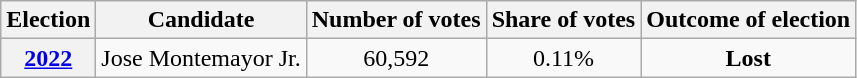<table class="sortable wikitable" style="text-align:center">
<tr>
<th>Election</th>
<th>Candidate</th>
<th>Number of votes</th>
<th>Share of votes</th>
<th>Outcome of election</th>
</tr>
<tr>
<th><a href='#'>2022</a></th>
<td>Jose Montemayor Jr.</td>
<td>60,592</td>
<td>0.11%</td>
<td><strong>Lost<strong><em></td>
</tr>
</table>
